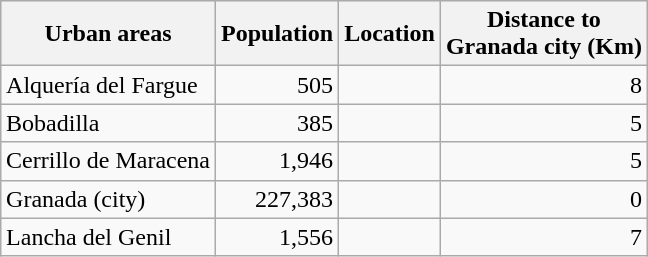<table class="wikitable" style="margin:1em auto;" border="1" align="center">
<tr style="background:#efefef;">
<th>Urban areas</th>
<th>Population</th>
<th>Location</th>
<th>Distance to<br>Granada city (Km)</th>
</tr>
<tr>
<td>Alquería del Fargue</td>
<td align="right">505</td>
<td></td>
<td align="right">8</td>
</tr>
<tr>
<td>Bobadilla</td>
<td align="right">385</td>
<td></td>
<td align="right">5</td>
</tr>
<tr>
<td>Cerrillo de Maracena</td>
<td align="right">1,946</td>
<td></td>
<td align="right">5</td>
</tr>
<tr>
<td>Granada (city)</td>
<td align="right">227,383</td>
<td></td>
<td align="right">0</td>
</tr>
<tr>
<td>Lancha del Genil</td>
<td align="right">1,556</td>
<td></td>
<td align="right">7</td>
</tr>
</table>
